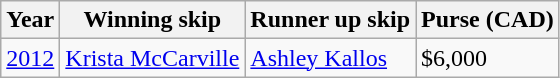<table class="wikitable">
<tr>
<th>Year</th>
<th>Winning skip</th>
<th>Runner up skip</th>
<th>Purse (CAD)</th>
</tr>
<tr>
<td><a href='#'>2012</a></td>
<td> <a href='#'>Krista McCarville</a></td>
<td> <a href='#'>Ashley Kallos</a></td>
<td>$6,000</td>
</tr>
</table>
